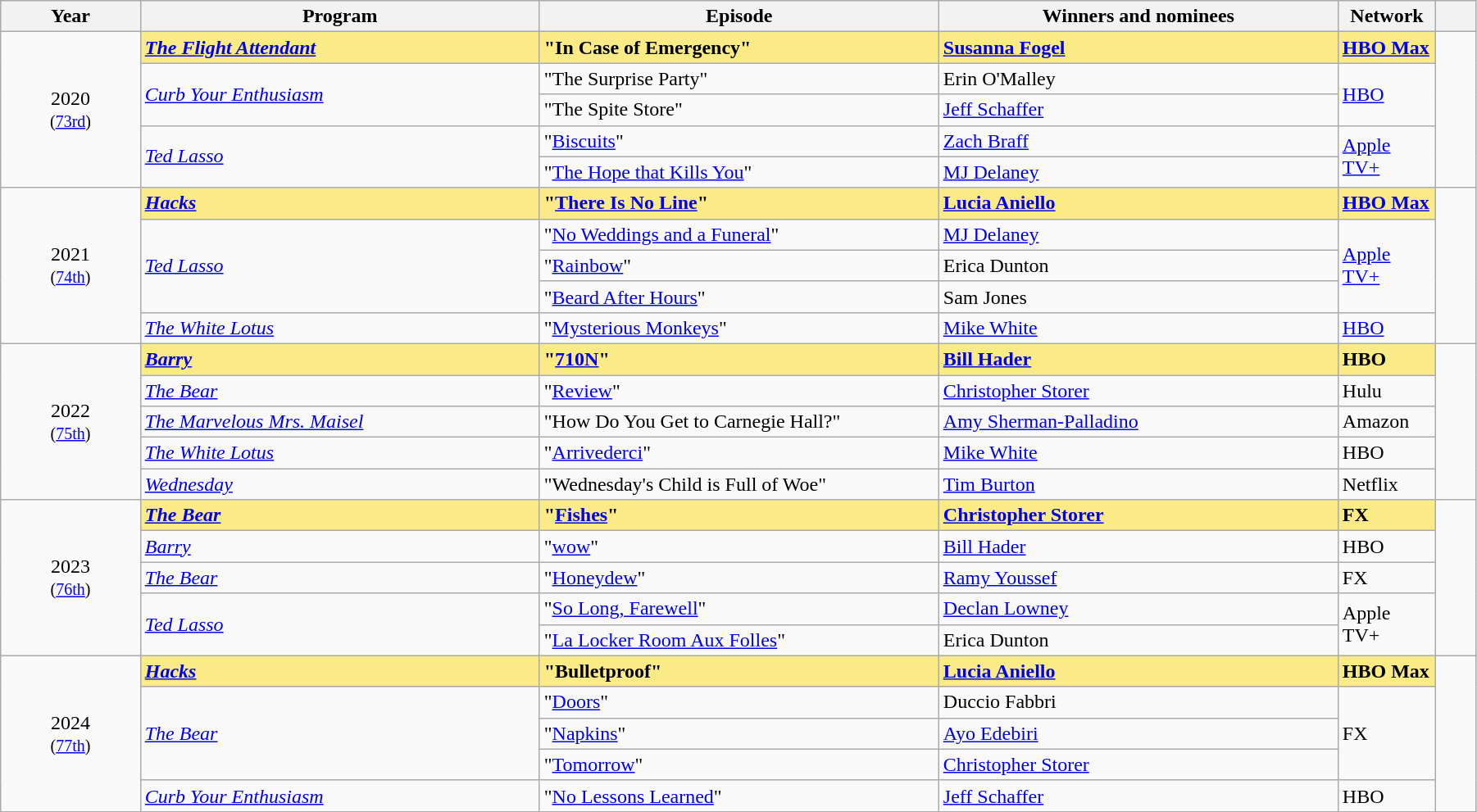<table class="wikitable" width="95%" cellpadding="5">
<tr>
<th width="7%">Year</th>
<th width="20%">Program</th>
<th width="20%">Episode</th>
<th width="20%">Winners and nominees</th>
<th width="3%">Network</th>
<th width="2%"></th>
</tr>
<tr>
<td rowspan=5 style="text-align:center;">2020<br><small>(<a href='#'>73rd</a>)</small></td>
<td style="background:#FAEB86;"><strong><em><a href='#'>The Flight Attendant</a></em></strong></td>
<td style="background:#FAEB86;"><strong>"In Case of Emergency"</strong></td>
<td style="background:#FAEB86;"><strong><a href='#'>Susanna Fogel</a></strong></td>
<td style="background:#FAEB86;"><strong><a href='#'>HBO Max</a></strong></td>
<td rowspan=5 style="text-align:center;"></td>
</tr>
<tr>
<td rowspan="2"><em><a href='#'>Curb Your Enthusiasm</a></em></td>
<td>"The Surprise Party"</td>
<td>Erin O'Malley</td>
<td rowspan="2"><a href='#'>HBO</a></td>
</tr>
<tr>
<td>"The Spite Store"</td>
<td><a href='#'>Jeff Schaffer</a></td>
</tr>
<tr>
<td rowspan="2"><em><a href='#'>Ted Lasso</a></em></td>
<td>"<a href='#'>Biscuits</a>"</td>
<td><a href='#'>Zach Braff</a></td>
<td rowspan="2"><a href='#'>Apple TV+</a></td>
</tr>
<tr>
<td>"<a href='#'>The Hope that Kills You</a>"</td>
<td><a href='#'>MJ Delaney</a></td>
</tr>
<tr>
<td rowspan=5 style="text-align:center;">2021<br><small>(<a href='#'>74th</a>)</small></td>
<td style="background:#FAEB86;"><strong><em><a href='#'>Hacks</a></em></strong></td>
<td style="background:#FAEB86;"><strong>"<a href='#'>There Is No Line</a>"</strong></td>
<td style="background:#FAEB86;"><strong><a href='#'>Lucia Aniello</a></strong></td>
<td style="background:#FAEB86;"><strong><a href='#'>HBO Max</a></strong></td>
<td rowspan=5 style="text-align:center;"></td>
</tr>
<tr>
<td rowspan="3"><em><a href='#'>Ted Lasso</a></em></td>
<td>"<a href='#'>No Weddings and a Funeral</a>"</td>
<td><a href='#'>MJ Delaney</a></td>
<td rowspan="3"><a href='#'>Apple TV+</a></td>
</tr>
<tr>
<td>"<a href='#'>Rainbow</a>"</td>
<td>Erica Dunton</td>
</tr>
<tr>
<td>"<a href='#'>Beard After Hours</a>"</td>
<td>Sam Jones</td>
</tr>
<tr>
<td><em><a href='#'>The White Lotus</a></em></td>
<td>"<a href='#'>Mysterious Monkeys</a>"</td>
<td><a href='#'>Mike White</a></td>
<td><a href='#'>HBO</a></td>
</tr>
<tr>
<td rowspan=5 style="text-align:center;">2022<br><small>(<a href='#'>75th</a>)</small></td>
<td style="background:#FAEB86;"><strong><em><a href='#'>Barry</a></em></strong></td>
<td style="background:#FAEB86;"><strong>"<a href='#'>710N</a>"</strong></td>
<td style="background:#FAEB86;"><strong><a href='#'>Bill Hader</a></strong></td>
<td style="background:#FAEB86;"><strong>HBO</strong></td>
<td rowspan=5 style="text-align:center;"></td>
</tr>
<tr>
<td><em><a href='#'>The Bear</a></em></td>
<td>"<a href='#'>Review</a>"</td>
<td><a href='#'>Christopher Storer</a></td>
<td>Hulu</td>
</tr>
<tr>
<td><em><a href='#'>The Marvelous Mrs. Maisel</a></em></td>
<td>"How Do You Get to Carnegie Hall?"</td>
<td><a href='#'>Amy Sherman-Palladino</a></td>
<td>Amazon</td>
</tr>
<tr>
<td><em><a href='#'>The White Lotus</a></em></td>
<td>"<a href='#'>Arrivederci</a>"</td>
<td><a href='#'>Mike White</a></td>
<td>HBO</td>
</tr>
<tr>
<td><em><a href='#'>Wednesday</a></em></td>
<td>"Wednesday's Child is Full of Woe"</td>
<td><a href='#'>Tim Burton</a></td>
<td>Netflix</td>
</tr>
<tr>
<td rowspan=5 style="text-align:center;">2023<br><small>(<a href='#'>76th</a>)</small></td>
<td style="background:#FAEB86;"><strong><em><a href='#'>The Bear</a></em></strong></td>
<td style="background:#FAEB86;"><strong>"<a href='#'>Fishes</a>"</strong></td>
<td style="background:#FAEB86;"><strong><a href='#'>Christopher Storer</a></strong></td>
<td style="background:#FAEB86;"><strong>FX</strong></td>
<td rowspan=5 style="text-align:center;"></td>
</tr>
<tr>
<td><em><a href='#'>Barry</a></em></td>
<td>"<a href='#'>wow</a>"</td>
<td><a href='#'>Bill Hader</a></td>
<td>HBO</td>
</tr>
<tr>
<td><em><a href='#'>The Bear</a></em></td>
<td>"<a href='#'>Honeydew</a>"</td>
<td><a href='#'>Ramy Youssef</a></td>
<td>FX</td>
</tr>
<tr>
<td rowspan="2"><em><a href='#'>Ted Lasso</a></em></td>
<td>"<a href='#'>So Long, Farewell</a>"</td>
<td><a href='#'>Declan Lowney</a></td>
<td rowspan="2">Apple TV+</td>
</tr>
<tr>
<td>"<a href='#'>La Locker Room Aux Folles</a>"</td>
<td>Erica Dunton</td>
</tr>
<tr>
<td rowspan=5 style="text-align:center;">2024<br><small>(<a href='#'>77th</a>)</small></td>
<td style="background:#FAEB86;"><strong><em><a href='#'>Hacks</a></em></strong></td>
<td style="background:#FAEB86;"><strong>"Bulletproof"</strong></td>
<td style="background:#FAEB86;"><strong><a href='#'>Lucia Aniello</a></strong></td>
<td style="background:#FAEB86;"><strong>HBO Max</strong></td>
<td rowspan=5 style="text-align:center;"></td>
</tr>
<tr>
<td rowspan="3"><em><a href='#'>The Bear</a></em></td>
<td>"<a href='#'>Doors</a>"</td>
<td>Duccio Fabbri</td>
<td rowspan="3">FX</td>
</tr>
<tr>
<td>"<a href='#'>Napkins</a>"</td>
<td><a href='#'>Ayo Edebiri</a></td>
</tr>
<tr>
<td>"<a href='#'>Tomorrow</a>"</td>
<td><a href='#'>Christopher Storer</a></td>
</tr>
<tr>
<td><em><a href='#'>Curb Your Enthusiasm</a></em></td>
<td>"<a href='#'>No Lessons Learned</a>"</td>
<td><a href='#'>Jeff Schaffer</a></td>
<td>HBO</td>
</tr>
</table>
